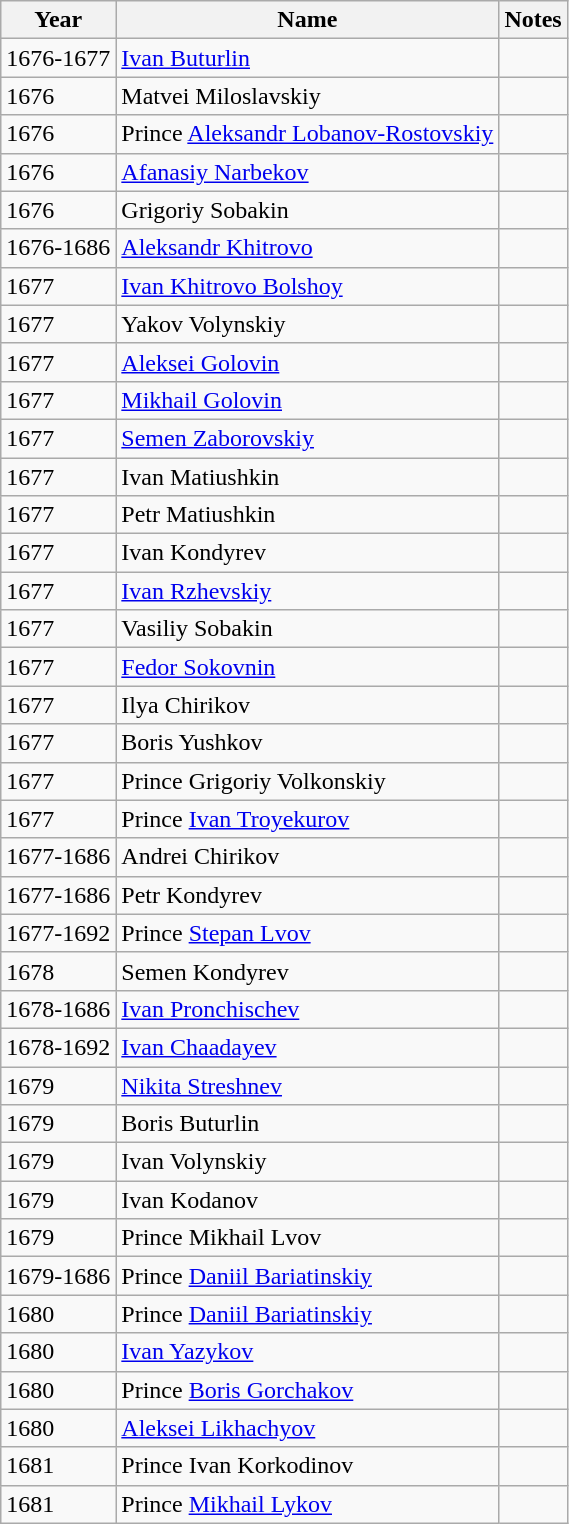<table class="wikitable">
<tr>
<th>Year</th>
<th>Name</th>
<th>Notes</th>
</tr>
<tr>
<td>1676-1677</td>
<td><a href='#'>Ivan Buturlin</a></td>
<td></td>
</tr>
<tr>
<td>1676</td>
<td>Matvei Miloslavskiy</td>
<td></td>
</tr>
<tr>
<td>1676</td>
<td>Prince <a href='#'>Aleksandr Lobanov-Rostovskiy</a></td>
<td></td>
</tr>
<tr>
<td>1676</td>
<td><a href='#'>Afanasiy Narbekov</a></td>
<td></td>
</tr>
<tr>
<td>1676</td>
<td>Grigoriy Sobakin</td>
<td></td>
</tr>
<tr>
<td>1676-1686</td>
<td><a href='#'>Aleksandr Khitrovo</a></td>
<td></td>
</tr>
<tr>
<td>1677</td>
<td><a href='#'>Ivan Khitrovo Bolshoy</a></td>
<td></td>
</tr>
<tr>
<td>1677</td>
<td>Yakov Volynskiy</td>
<td></td>
</tr>
<tr>
<td>1677</td>
<td><a href='#'>Aleksei Golovin</a></td>
<td></td>
</tr>
<tr>
<td>1677</td>
<td><a href='#'>Mikhail Golovin</a></td>
<td></td>
</tr>
<tr>
<td>1677</td>
<td><a href='#'>Semen Zaborovskiy</a></td>
<td></td>
</tr>
<tr>
<td>1677</td>
<td>Ivan Matiushkin</td>
<td></td>
</tr>
<tr>
<td>1677</td>
<td>Petr Matiushkin</td>
<td></td>
</tr>
<tr>
<td>1677</td>
<td>Ivan Kondyrev</td>
<td></td>
</tr>
<tr>
<td>1677</td>
<td><a href='#'>Ivan Rzhevskiy</a></td>
<td></td>
</tr>
<tr>
<td>1677</td>
<td>Vasiliy Sobakin</td>
<td></td>
</tr>
<tr>
<td>1677</td>
<td><a href='#'>Fedor Sokovnin</a></td>
<td></td>
</tr>
<tr>
<td>1677</td>
<td>Ilya Chirikov</td>
<td></td>
</tr>
<tr>
<td>1677</td>
<td>Boris Yushkov</td>
<td></td>
</tr>
<tr>
<td>1677</td>
<td>Prince Grigoriy Volkonskiy</td>
<td></td>
</tr>
<tr>
<td>1677</td>
<td>Prince <a href='#'>Ivan Troyekurov</a></td>
<td></td>
</tr>
<tr>
<td>1677-1686</td>
<td>Andrei Chirikov</td>
<td></td>
</tr>
<tr>
<td>1677-1686</td>
<td>Petr Kondyrev</td>
<td></td>
</tr>
<tr>
<td>1677-1692</td>
<td>Prince <a href='#'>Stepan Lvov</a></td>
<td></td>
</tr>
<tr>
<td>1678</td>
<td>Semen Kondyrev</td>
<td></td>
</tr>
<tr>
<td>1678-1686</td>
<td><a href='#'>Ivan Pronchischev</a></td>
<td></td>
</tr>
<tr>
<td>1678-1692</td>
<td><a href='#'>Ivan Chaadayev</a></td>
<td></td>
</tr>
<tr>
<td>1679</td>
<td><a href='#'>Nikita Streshnev</a></td>
<td></td>
</tr>
<tr>
<td>1679</td>
<td>Boris Buturlin</td>
<td></td>
</tr>
<tr>
<td>1679</td>
<td>Ivan Volynskiy</td>
<td></td>
</tr>
<tr>
<td>1679</td>
<td>Ivan Kodanov</td>
<td></td>
</tr>
<tr>
<td>1679</td>
<td>Prince Mikhail Lvov</td>
<td></td>
</tr>
<tr>
<td>1679-1686</td>
<td>Prince <a href='#'>Daniil Bariatinskiy</a></td>
<td></td>
</tr>
<tr>
<td>1680</td>
<td>Prince <a href='#'>Daniil Bariatinskiy</a></td>
<td></td>
</tr>
<tr>
<td>1680</td>
<td><a href='#'>Ivan Yazykov</a></td>
<td></td>
</tr>
<tr>
<td>1680</td>
<td>Prince <a href='#'>Boris Gorchakov</a></td>
<td></td>
</tr>
<tr>
<td>1680</td>
<td><a href='#'>Aleksei Likhachyov</a></td>
<td></td>
</tr>
<tr>
<td>1681</td>
<td>Prince Ivan Korkodinov</td>
<td></td>
</tr>
<tr>
<td>1681</td>
<td>Prince <a href='#'>Mikhail Lykov</a></td>
<td></td>
</tr>
</table>
